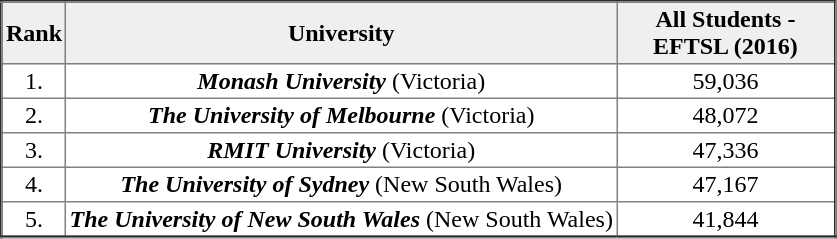<table border="2" cellspacing="1" cellpadding="2" style="border-collapse: collapse;">
<tr>
<th colspan=1 style="background:#efefef;" align=center>Rank</th>
<th colspan=1 style="background:#efefef;" align=center>University</th>
<th colspan=1 style="background:#efefef;" align=center width=140>All Students - EFTSL (2016) </th>
</tr>
<tr>
<td align=center>1.</td>
<td align=center><strong><em>Monash University</em></strong> (Victoria)</td>
<td align=center>59,036</td>
</tr>
<tr>
<td align=center>2.</td>
<td align=center><strong><em>The University of Melbourne</em></strong> (Victoria)</td>
<td align=center>48,072</td>
</tr>
<tr>
<td align=center>3.</td>
<td align=center><strong><em>RMIT University</em></strong> (Victoria)</td>
<td align=center>47,336</td>
</tr>
<tr>
<td align=center>4.</td>
<td align=center><strong><em>The University of Sydney</em></strong> (New South Wales)</td>
<td align=center>47,167</td>
</tr>
<tr>
<td align=center>5.</td>
<td align=center><strong><em>The University of New South Wales</em></strong> (New South Wales)</td>
<td align=center>41,844</td>
</tr>
<tr>
</tr>
</table>
